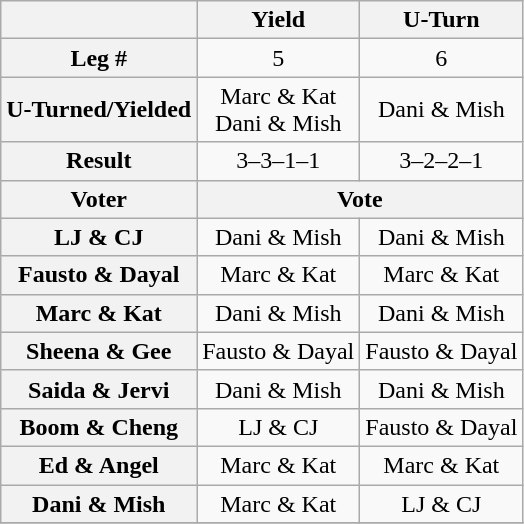<table class="wikitable" style="text-align:center">
<tr>
<th></th>
<th>Yield</th>
<th>U-Turn</th>
</tr>
<tr align="center">
<th>Leg #</th>
<td>5</td>
<td>6</td>
</tr>
<tr align="center">
<th align="left">U-Turned/Yielded</th>
<td>Marc & Kat<br>Dani & Mish</td>
<td>Dani & Mish</td>
</tr>
<tr>
<th>Result</th>
<td>3–3–1–1</td>
<td>3–2–2–1</td>
</tr>
<tr>
<th>Voter</th>
<th Colspan=2>Vote</th>
</tr>
<tr align="center">
<th>LJ & CJ</th>
<td>Dani & Mish</td>
<td>Dani & Mish</td>
</tr>
<tr align="center">
<th>Fausto & Dayal</th>
<td>Marc & Kat</td>
<td>Marc & Kat</td>
</tr>
<tr align="center">
<th>Marc & Kat</th>
<td>Dani & Mish</td>
<td>Dani & Mish</td>
</tr>
<tr align="center">
<th>Sheena & Gee</th>
<td>Fausto & Dayal</td>
<td>Fausto & Dayal</td>
</tr>
<tr align="center">
<th>Saida & Jervi</th>
<td>Dani & Mish</td>
<td>Dani & Mish</td>
</tr>
<tr align="center">
<th>Boom & Cheng</th>
<td>LJ & CJ</td>
<td>Fausto & Dayal</td>
</tr>
<tr align="center">
<th>Ed & Angel</th>
<td>Marc & Kat</td>
<td>Marc & Kat</td>
</tr>
<tr align="center">
<th>Dani & Mish</th>
<td>Marc & Kat</td>
<td>LJ & CJ</td>
</tr>
<tr>
</tr>
</table>
